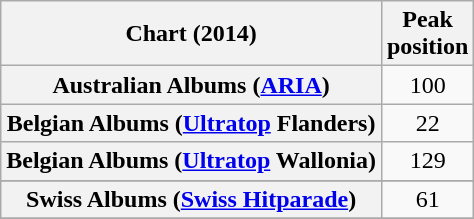<table class="wikitable sortable plainrowheaders" style="text-align:center">
<tr>
<th>Chart (2014)</th>
<th>Peak<br>position</th>
</tr>
<tr>
<th scope="row">Australian Albums (<a href='#'>ARIA</a>)</th>
<td>100</td>
</tr>
<tr>
<th scope="row">Belgian Albums (<a href='#'>Ultratop</a> Flanders)</th>
<td>22</td>
</tr>
<tr>
<th scope="row">Belgian Albums (<a href='#'>Ultratop</a> Wallonia)</th>
<td>129</td>
</tr>
<tr>
</tr>
<tr>
</tr>
<tr>
<th scope="row">Swiss Albums (<a href='#'>Swiss Hitparade</a>)</th>
<td>61</td>
</tr>
<tr>
</tr>
</table>
